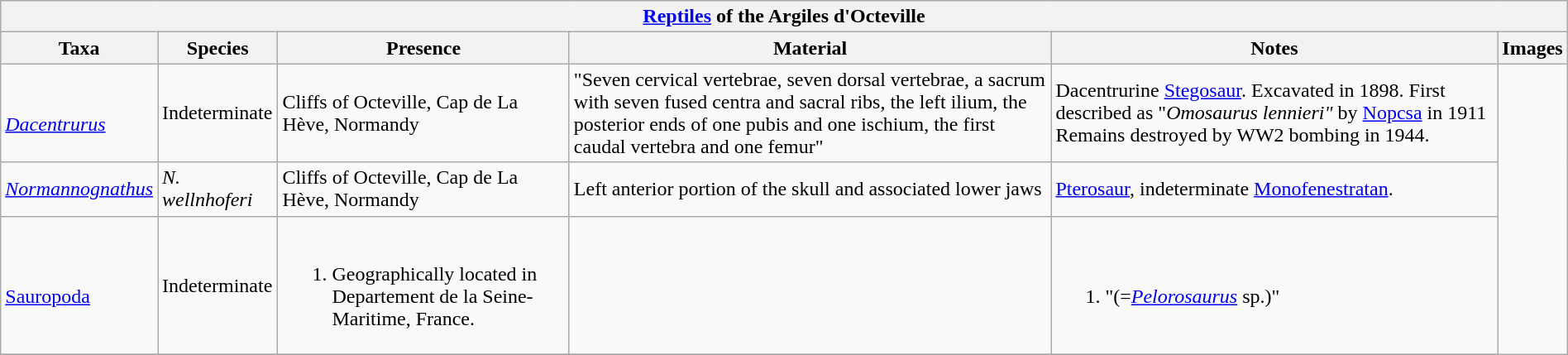<table class="wikitable" align="center" width="100%">
<tr>
<th colspan="7" align="center"><strong><a href='#'>Reptiles</a> of the Argiles d'Octeville</strong></th>
</tr>
<tr>
<th>Taxa</th>
<th>Species</th>
<th>Presence</th>
<th>Material</th>
<th>Notes</th>
<th>Images</th>
</tr>
<tr>
<td><br><em><a href='#'>Dacentrurus</a></em></td>
<td>Indeterminate</td>
<td>Cliffs of Octeville, Cap de La Hève, Normandy</td>
<td>"Seven cervical vertebrae, seven dorsal vertebrae, a sacrum with seven fused centra and sacral ribs, the left ilium, the posterior ends of one pubis and one ischium, the first caudal vertebra and one femur"</td>
<td>Dacentrurine <a href='#'>Stegosaur</a>. Excavated in 1898. First described as "<em>Omosaurus lennieri"</em>  by <a href='#'>Nopcsa</a> in 1911 Remains destroyed by WW2 bombing in 1944.</td>
<td rowspan="100"></td>
</tr>
<tr>
<td><em><a href='#'>Normannognathus</a></em></td>
<td><em>N. wellnhoferi</em></td>
<td>Cliffs of Octeville, Cap de La Hève, Normandy</td>
<td>Left anterior portion of the skull and associated lower jaws</td>
<td><a href='#'>Pterosaur</a>, indeterminate <a href='#'>Monofenestratan</a>.</td>
</tr>
<tr>
<td><br><a href='#'>Sauropoda</a></td>
<td>Indeterminate</td>
<td><br><ol><li>Geographically located in Departement de la Seine-Maritime, France.</li></ol></td>
<td></td>
<td><br><ol><li>"(=<em><a href='#'>Pelorosaurus</a></em> sp.)"</li></ol></td>
</tr>
<tr>
</tr>
</table>
